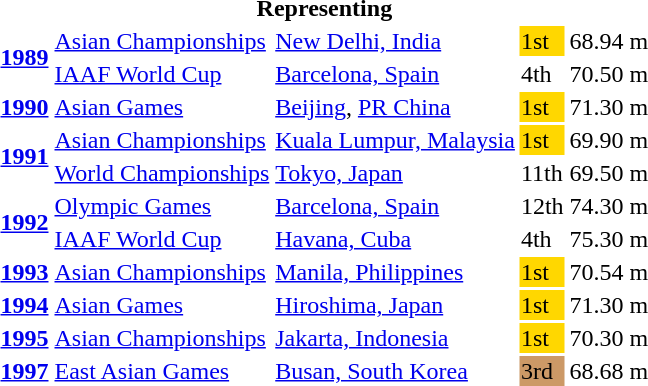<table>
<tr>
<th colspan="5">Representing </th>
</tr>
<tr>
<td rowspan=2><strong><a href='#'>1989</a></strong></td>
<td><a href='#'>Asian Championships</a></td>
<td><a href='#'>New Delhi, India</a></td>
<td bgcolor="gold">1st</td>
<td>68.94 m</td>
</tr>
<tr>
<td><a href='#'>IAAF World Cup</a></td>
<td><a href='#'>Barcelona, Spain</a></td>
<td>4th</td>
<td>70.50 m</td>
</tr>
<tr>
<td><strong><a href='#'>1990</a></strong></td>
<td><a href='#'>Asian Games</a></td>
<td><a href='#'>Beijing</a>, <a href='#'>PR China</a></td>
<td bgcolor="gold">1st</td>
<td>71.30 m</td>
</tr>
<tr>
<td rowspan=2><strong><a href='#'>1991</a></strong></td>
<td><a href='#'>Asian Championships</a></td>
<td><a href='#'>Kuala Lumpur, Malaysia</a></td>
<td bgcolor="gold">1st</td>
<td>69.90 m</td>
</tr>
<tr>
<td><a href='#'>World Championships</a></td>
<td><a href='#'>Tokyo, Japan</a></td>
<td>11th</td>
<td>69.50 m</td>
</tr>
<tr>
<td rowspan=2><strong><a href='#'>1992</a></strong></td>
<td><a href='#'>Olympic Games</a></td>
<td><a href='#'>Barcelona, Spain</a></td>
<td>12th</td>
<td>74.30 m</td>
</tr>
<tr>
<td><a href='#'>IAAF World Cup</a></td>
<td><a href='#'>Havana, Cuba</a></td>
<td>4th</td>
<td>75.30 m</td>
</tr>
<tr>
<td><strong><a href='#'>1993</a></strong></td>
<td><a href='#'>Asian Championships</a></td>
<td><a href='#'>Manila, Philippines</a></td>
<td bgcolor="gold">1st</td>
<td>70.54 m</td>
</tr>
<tr>
<td><strong><a href='#'>1994</a></strong></td>
<td><a href='#'>Asian Games</a></td>
<td><a href='#'>Hiroshima, Japan</a></td>
<td bgcolor="gold">1st</td>
<td>71.30 m</td>
</tr>
<tr>
<td><strong><a href='#'>1995</a></strong></td>
<td><a href='#'>Asian Championships</a></td>
<td><a href='#'>Jakarta, Indonesia</a></td>
<td bgcolor="gold">1st</td>
<td>70.30 m</td>
</tr>
<tr>
<td><strong><a href='#'>1997</a></strong></td>
<td><a href='#'>East Asian Games</a></td>
<td><a href='#'>Busan, South Korea</a></td>
<td bgcolor="cc9966">3rd</td>
<td>68.68 m</td>
</tr>
</table>
